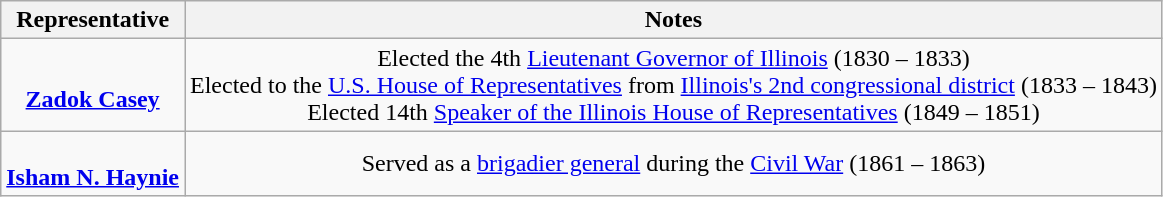<table class="wikitable" style="text-align:center">
<tr>
<th>Representative</th>
<th>Notes</th>
</tr>
<tr>
<td align=center><br><strong><a href='#'>Zadok Casey</a></strong></td>
<td>Elected the 4th <a href='#'>Lieutenant Governor of Illinois</a> (1830 – 1833)<br>Elected to the <a href='#'>U.S. House of Representatives</a> from <a href='#'>Illinois's 2nd congressional district</a> (1833 – 1843)<br>Elected 14th <a href='#'>Speaker of the Illinois House of Representatives</a> (1849 – 1851)</td>
</tr>
<tr>
<td align=center><br><strong><a href='#'>Isham N. Haynie</a></strong></td>
<td>Served as a <a href='#'>brigadier general</a> during the <a href='#'>Civil War</a> (1861 – 1863)</td>
</tr>
</table>
